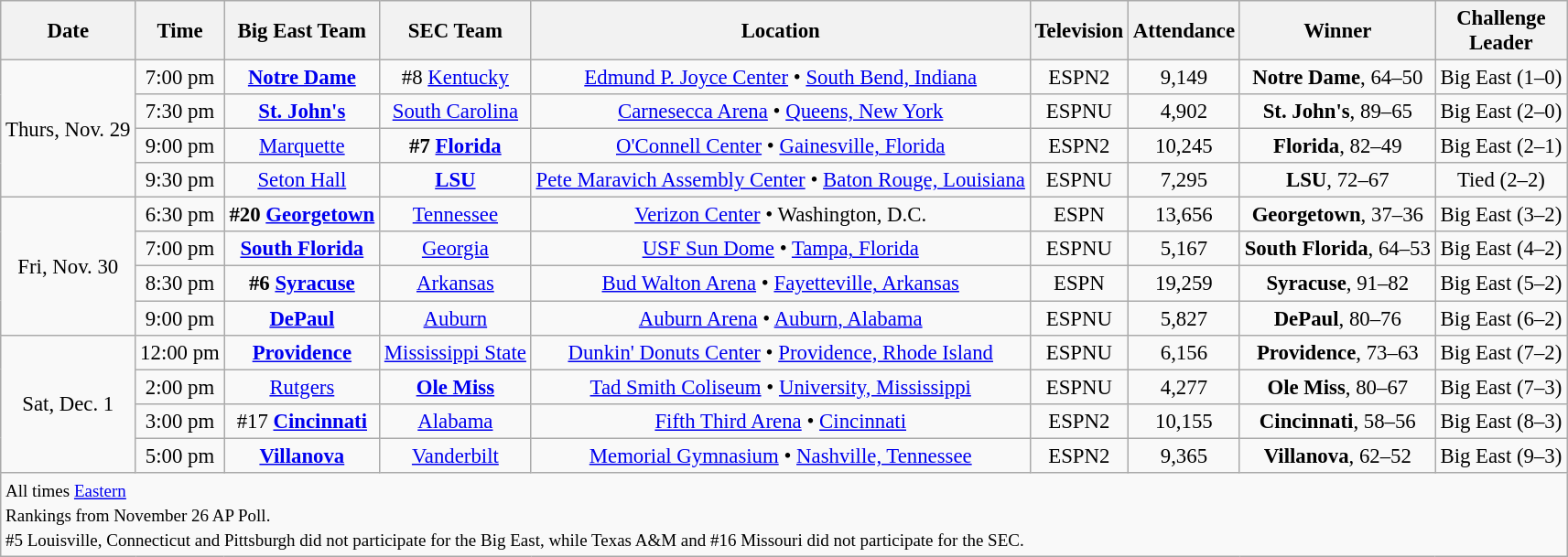<table class="wikitable" style="font-size: 95%; text-align:center;">
<tr>
<th>Date</th>
<th>Time</th>
<th>Big East Team</th>
<th>SEC Team</th>
<th>Location</th>
<th>Television</th>
<th>Attendance</th>
<th>Winner</th>
<th>Challenge<br>Leader</th>
</tr>
<tr>
<td rowspan=4>Thurs, Nov. 29</td>
<td>7:00 pm</td>
<td><strong><a href='#'>Notre Dame</a></strong></td>
<td>#8 <a href='#'>Kentucky</a></td>
<td><a href='#'>Edmund P. Joyce Center</a> • <a href='#'>South Bend, Indiana</a></td>
<td>ESPN2</td>
<td>9,149</td>
<td><strong>Notre Dame</strong>, 64–50</td>
<td>Big East (1–0)</td>
</tr>
<tr>
<td>7:30 pm</td>
<td><strong><a href='#'>St. John's</a></strong></td>
<td><a href='#'>South Carolina</a></td>
<td><a href='#'>Carnesecca Arena</a> • <a href='#'>Queens, New York</a></td>
<td>ESPNU</td>
<td>4,902</td>
<td><strong>St. John's</strong>, 89–65</td>
<td>Big East (2–0)</td>
</tr>
<tr>
<td>9:00 pm</td>
<td><a href='#'>Marquette</a></td>
<td><strong>#7 <a href='#'>Florida</a></strong></td>
<td><a href='#'>O'Connell Center</a> • <a href='#'>Gainesville, Florida</a></td>
<td>ESPN2</td>
<td>10,245</td>
<td><strong>Florida</strong>, 82–49</td>
<td>Big East (2–1)</td>
</tr>
<tr>
<td>9:30 pm</td>
<td><a href='#'>Seton Hall</a></td>
<td><strong><a href='#'>LSU</a></strong></td>
<td><a href='#'>Pete Maravich Assembly Center</a> • <a href='#'>Baton Rouge, Louisiana</a></td>
<td>ESPNU</td>
<td>7,295</td>
<td><strong>LSU</strong>, 72–67</td>
<td>Tied (2–2)</td>
</tr>
<tr>
<td rowspan=4>Fri, Nov. 30</td>
<td>6:30 pm</td>
<td><strong>#20 <a href='#'>Georgetown</a></strong></td>
<td><a href='#'>Tennessee</a></td>
<td><a href='#'>Verizon Center</a> • Washington, D.C.</td>
<td>ESPN</td>
<td>13,656</td>
<td><strong>Georgetown</strong>, 37–36</td>
<td>Big East (3–2)</td>
</tr>
<tr>
<td>7:00 pm</td>
<td><strong><a href='#'>South Florida</a></strong></td>
<td><a href='#'>Georgia</a></td>
<td><a href='#'>USF Sun Dome</a> • <a href='#'>Tampa, Florida</a></td>
<td>ESPNU</td>
<td>5,167</td>
<td><strong>South Florida</strong>, 64–53</td>
<td>Big East (4–2)</td>
</tr>
<tr>
<td>8:30 pm</td>
<td><strong>#6 <a href='#'>Syracuse</a></strong></td>
<td><a href='#'>Arkansas</a></td>
<td><a href='#'>Bud Walton Arena</a> • <a href='#'>Fayetteville, Arkansas</a></td>
<td>ESPN</td>
<td>19,259</td>
<td><strong>Syracuse</strong>, 91–82</td>
<td>Big East (5–2)</td>
</tr>
<tr>
<td>9:00 pm</td>
<td><strong><a href='#'>DePaul</a></strong></td>
<td><a href='#'>Auburn</a></td>
<td><a href='#'>Auburn Arena</a> • <a href='#'>Auburn, Alabama</a></td>
<td>ESPNU</td>
<td>5,827</td>
<td><strong>DePaul</strong>, 80–76</td>
<td>Big East (6–2)</td>
</tr>
<tr>
<td rowspan=4>Sat, Dec. 1</td>
<td>12:00 pm</td>
<td><strong><a href='#'>Providence</a></strong></td>
<td><a href='#'>Mississippi State</a></td>
<td><a href='#'>Dunkin' Donuts Center</a> • <a href='#'>Providence, Rhode Island</a></td>
<td>ESPNU</td>
<td>6,156</td>
<td><strong>Providence</strong>, 73–63</td>
<td>Big East (7–2)</td>
</tr>
<tr>
<td>2:00 pm</td>
<td><a href='#'>Rutgers</a></td>
<td><strong><a href='#'>Ole Miss</a></strong></td>
<td><a href='#'>Tad Smith Coliseum</a> • <a href='#'>University, Mississippi</a></td>
<td>ESPNU</td>
<td>4,277</td>
<td><strong>Ole Miss</strong>, 80–67</td>
<td>Big East (7–3)</td>
</tr>
<tr>
<td>3:00 pm</td>
<td>#17  <strong><a href='#'>Cincinnati</a></strong></td>
<td><a href='#'>Alabama</a></td>
<td><a href='#'>Fifth Third Arena</a> • <a href='#'>Cincinnati</a></td>
<td>ESPN2</td>
<td>10,155</td>
<td><strong>Cincinnati</strong>, 58–56</td>
<td>Big East (8–3)</td>
</tr>
<tr>
<td>5:00 pm</td>
<td><strong><a href='#'>Villanova</a></strong></td>
<td><a href='#'>Vanderbilt</a></td>
<td><a href='#'>Memorial Gymnasium</a> • <a href='#'>Nashville, Tennessee</a></td>
<td>ESPN2</td>
<td>9,365</td>
<td><strong>Villanova</strong>, 62–52</td>
<td>Big East (9–3)</td>
</tr>
<tr>
<td colspan="9" style="text-align:left;"><small>All times <a href='#'>Eastern</a> <br> Rankings from November 26 AP Poll. <br>#5 Louisville, Connecticut and Pittsburgh did not participate for the Big East, while Texas A&M and #16 Missouri did not participate for the SEC.</small></td>
</tr>
</table>
